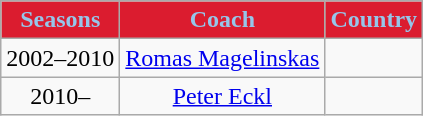<table class="wikitable" style="text-align: center">
<tr>
<th style="color:#96C6EA; background:#DB1C2F;">Seasons</th>
<th style="color:#96C6EA; background:#DB1C2F;">Coach</th>
<th style="color:#96C6EA; background:#DB1C2F;">Country</th>
</tr>
<tr>
<td style="text-align: center">2002–2010</td>
<td style="text-align: center"><a href='#'>Romas Magelinskas</a></td>
<td style="text-align: center"></td>
</tr>
<tr>
<td style="text-align: center">2010–</td>
<td style="text-align: center"><a href='#'>Peter Eckl</a></td>
<td style="text-align: center"></td>
</tr>
</table>
